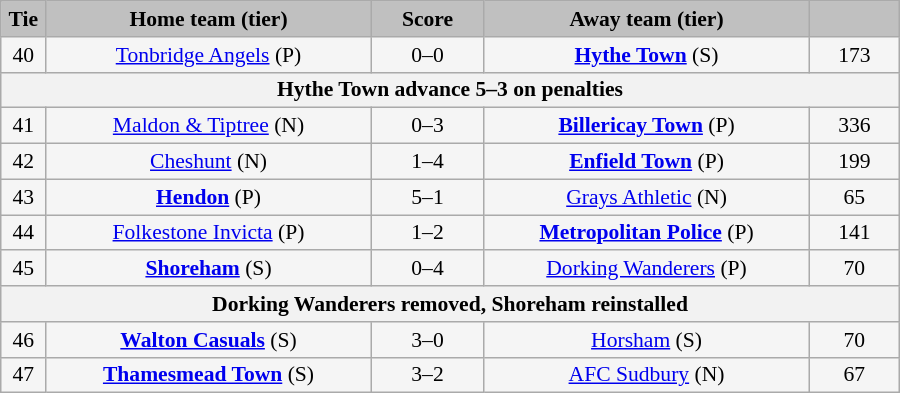<table class="wikitable" style="width: 600px; background:WhiteSmoke; text-align:center; font-size:90%">
<tr>
<td scope="col" style="width:  5.00%; background:silver;"><strong>Tie</strong></td>
<td scope="col" style="width: 36.25%; background:silver;"><strong>Home team (tier)</strong></td>
<td scope="col" style="width: 12.50%; background:silver;"><strong>Score</strong></td>
<td scope="col" style="width: 36.25%; background:silver;"><strong>Away team (tier)</strong></td>
<td scope="col" style="width: 10.00%; background:silver;"><strong></strong></td>
</tr>
<tr>
<td>40</td>
<td><a href='#'>Tonbridge Angels</a> (P)</td>
<td>0–0</td>
<td><strong><a href='#'>Hythe Town</a></strong> (S)</td>
<td>173</td>
</tr>
<tr>
<th colspan="5">Hythe Town advance 5–3 on penalties</th>
</tr>
<tr>
<td>41</td>
<td><a href='#'>Maldon & Tiptree</a> (N)</td>
<td>0–3</td>
<td><strong><a href='#'>Billericay Town</a></strong> (P)</td>
<td>336</td>
</tr>
<tr>
<td>42</td>
<td><a href='#'>Cheshunt</a> (N)</td>
<td>1–4</td>
<td><strong><a href='#'>Enfield Town</a></strong> (P)</td>
<td>199</td>
</tr>
<tr>
<td>43</td>
<td><strong><a href='#'>Hendon</a></strong> (P)</td>
<td>5–1</td>
<td><a href='#'>Grays Athletic</a> (N)</td>
<td>65</td>
</tr>
<tr>
<td>44</td>
<td><a href='#'>Folkestone Invicta</a> (P)</td>
<td>1–2</td>
<td><strong><a href='#'>Metropolitan Police</a></strong> (P)</td>
<td>141</td>
</tr>
<tr>
<td>45</td>
<td><strong><a href='#'>Shoreham</a></strong> (S)</td>
<td>0–4</td>
<td><a href='#'>Dorking Wanderers</a> (P)</td>
<td>70</td>
</tr>
<tr>
<th colspan="5">Dorking Wanderers removed, Shoreham reinstalled</th>
</tr>
<tr>
<td>46</td>
<td><strong><a href='#'>Walton Casuals</a></strong> (S)</td>
<td>3–0</td>
<td><a href='#'>Horsham</a> (S)</td>
<td>70</td>
</tr>
<tr>
<td>47</td>
<td><strong><a href='#'>Thamesmead Town</a></strong> (S)</td>
<td>3–2</td>
<td><a href='#'>AFC Sudbury</a> (N)</td>
<td>67</td>
</tr>
</table>
